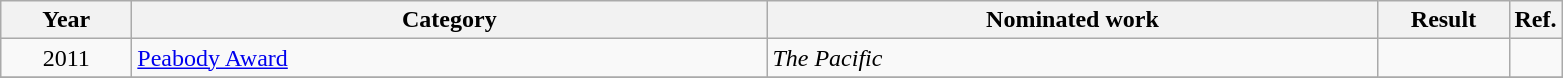<table class=wikitable>
<tr>
<th scope="col" style="width:5em;">Year</th>
<th scope="col" style="width:26em;">Category</th>
<th scope="col" style="width:25em;">Nominated work</th>
<th scope="col" style="width:5em;">Result</th>
<th>Ref.</th>
</tr>
<tr>
<td style="text-align:center;">2011</td>
<td><a href='#'>Peabody Award</a></td>
<td><em>The Pacific</em></td>
<td></td>
<td></td>
</tr>
<tr>
</tr>
</table>
